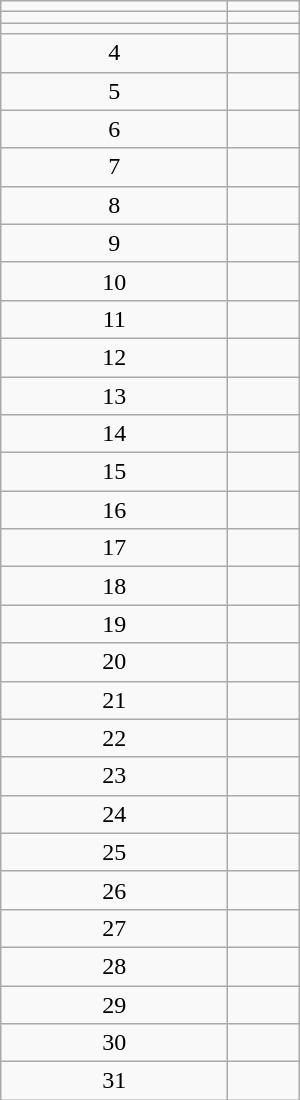<table class="wikitable" style="width:200px;">
<tr>
<td align=center></td>
<td></td>
</tr>
<tr>
<td align=center></td>
<td></td>
</tr>
<tr>
<td align=center></td>
<td></td>
</tr>
<tr>
<td align=center>4</td>
<td></td>
</tr>
<tr>
<td align=center>5</td>
<td></td>
</tr>
<tr>
<td align=center>6</td>
<td></td>
</tr>
<tr>
<td align=center>7</td>
<td></td>
</tr>
<tr>
<td align=center>8</td>
<td></td>
</tr>
<tr>
<td align=center>9</td>
<td></td>
</tr>
<tr>
<td align=center>10</td>
<td></td>
</tr>
<tr>
<td align=center>11</td>
<td></td>
</tr>
<tr>
<td align=center>12</td>
<td></td>
</tr>
<tr>
<td align=center>13</td>
<td></td>
</tr>
<tr>
<td align=center>14</td>
<td></td>
</tr>
<tr>
<td align=center>15</td>
<td></td>
</tr>
<tr>
<td align=center>16</td>
<td></td>
</tr>
<tr>
<td align=center>17</td>
<td></td>
</tr>
<tr>
<td align=center>18</td>
<td></td>
</tr>
<tr>
<td align=center>19</td>
<td></td>
</tr>
<tr>
<td align=center>20</td>
<td></td>
</tr>
<tr>
<td align=center>21</td>
<td></td>
</tr>
<tr>
<td align=center>22</td>
<td></td>
</tr>
<tr>
<td align=center>23</td>
<td></td>
</tr>
<tr>
<td align=center>24</td>
<td></td>
</tr>
<tr>
<td align=center>25</td>
<td></td>
</tr>
<tr>
<td align=center>26</td>
<td></td>
</tr>
<tr>
<td align=center>27</td>
<td></td>
</tr>
<tr>
<td align=center>28</td>
<td></td>
</tr>
<tr>
<td align=center>29</td>
<td></td>
</tr>
<tr>
<td align=center>30</td>
<td></td>
</tr>
<tr>
<td align=center>31</td>
<td></td>
</tr>
</table>
